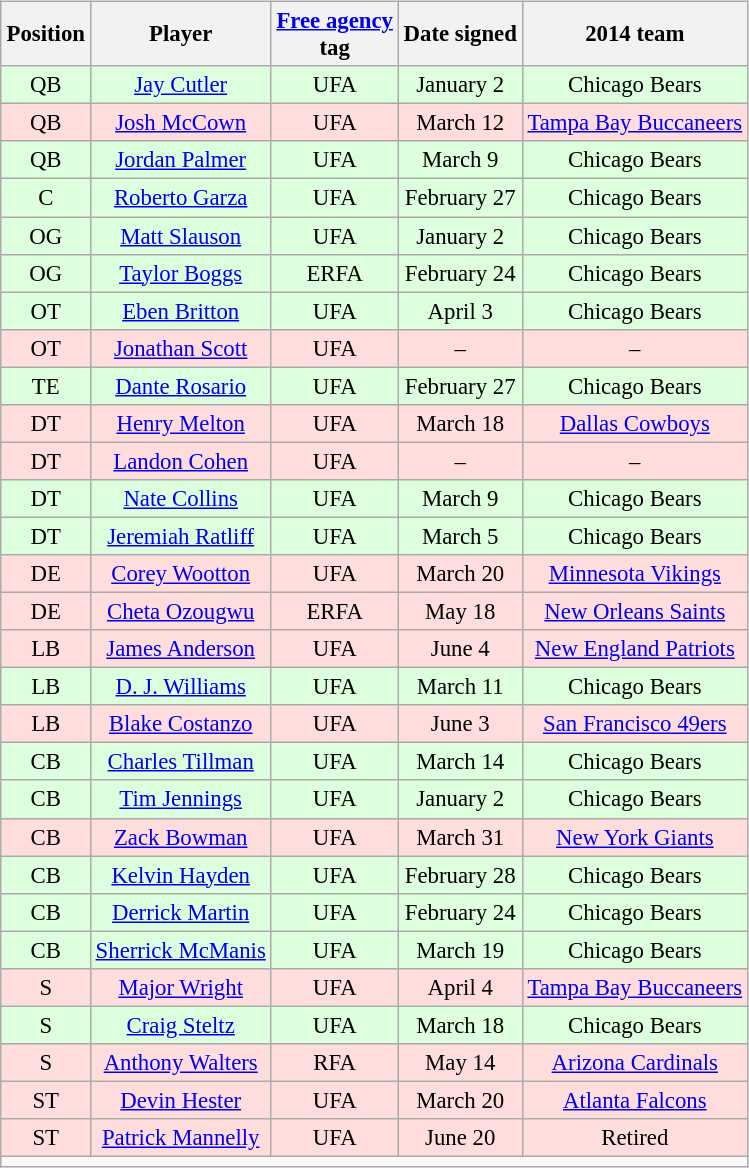<table class="wikitable sortable" align="right" style="font-size: 95%;">
<tr>
<th>Position</th>
<th>Player</th>
<th><a href='#'>Free agency</a><br>tag</th>
<th>Date signed</th>
<th>2014 team</th>
</tr>
<tr style="background:#dfd; text-align:center;">
<td>QB</td>
<td><a href='#'>Jay Cutler</a></td>
<td>UFA</td>
<td>January 2</td>
<td>Chicago Bears</td>
</tr>
<tr style="background:#fdd; text-align:center;">
<td>QB</td>
<td><a href='#'>Josh McCown</a></td>
<td>UFA</td>
<td>March 12</td>
<td><a href='#'>Tampa Bay Buccaneers</a></td>
</tr>
<tr style="background:#dfd; text-align:center;">
<td>QB</td>
<td><a href='#'>Jordan Palmer</a></td>
<td>UFA</td>
<td>March 9</td>
<td>Chicago Bears</td>
</tr>
<tr style="background:#dfd; text-align:center;">
<td>C</td>
<td><a href='#'>Roberto Garza</a></td>
<td>UFA</td>
<td>February 27</td>
<td>Chicago Bears</td>
</tr>
<tr style="background:#dfd; text-align:center;">
<td>OG</td>
<td><a href='#'>Matt Slauson</a></td>
<td>UFA</td>
<td>January 2</td>
<td>Chicago Bears</td>
</tr>
<tr style="background:#dfd; text-align:center;">
<td>OG</td>
<td><a href='#'>Taylor Boggs</a></td>
<td>ERFA</td>
<td>February 24</td>
<td>Chicago Bears</td>
</tr>
<tr style="background:#dfd; text-align:center;">
<td>OT</td>
<td><a href='#'>Eben Britton</a></td>
<td>UFA</td>
<td>April 3</td>
<td>Chicago Bears</td>
</tr>
<tr style="background:#fdd; text-align:center;">
<td>OT</td>
<td><a href='#'>Jonathan Scott</a></td>
<td>UFA</td>
<td>–</td>
<td>–</td>
</tr>
<tr style="background:#dfd; text-align:center;">
<td>TE</td>
<td><a href='#'>Dante Rosario</a></td>
<td>UFA</td>
<td>February 27</td>
<td>Chicago Bears</td>
</tr>
<tr style="background:#fdd; text-align:center;">
<td>DT</td>
<td><a href='#'>Henry Melton</a></td>
<td>UFA</td>
<td>March 18</td>
<td><a href='#'>Dallas Cowboys</a></td>
</tr>
<tr style="background:#fdd; text-align:center;">
<td>DT</td>
<td><a href='#'>Landon Cohen</a></td>
<td>UFA</td>
<td>–</td>
<td>–</td>
</tr>
<tr style="background:#dfd; text-align:center;">
<td>DT</td>
<td><a href='#'>Nate Collins</a></td>
<td>UFA</td>
<td>March 9</td>
<td>Chicago Bears</td>
</tr>
<tr style="background:#dfd; text-align:center;">
<td>DT</td>
<td><a href='#'>Jeremiah Ratliff</a></td>
<td>UFA</td>
<td>March 5</td>
<td>Chicago Bears</td>
</tr>
<tr style="background:#fdd; text-align:center;">
<td>DE</td>
<td><a href='#'>Corey Wootton</a></td>
<td>UFA</td>
<td>March 20</td>
<td><a href='#'>Minnesota Vikings</a></td>
</tr>
<tr style="background:#fdd; text-align:center;">
<td>DE</td>
<td><a href='#'>Cheta Ozougwu</a></td>
<td>ERFA</td>
<td>May 18</td>
<td><a href='#'>New Orleans Saints</a></td>
</tr>
<tr style="background:#fdd; text-align:center;">
<td>LB</td>
<td><a href='#'>James Anderson</a></td>
<td>UFA</td>
<td>June 4</td>
<td><a href='#'>New England Patriots</a></td>
</tr>
<tr style="background:#dfd; text-align:center;">
<td>LB</td>
<td><a href='#'>D. J. Williams</a></td>
<td>UFA</td>
<td>March 11</td>
<td>Chicago Bears</td>
</tr>
<tr style="background:#fdd; text-align:center;">
<td>LB</td>
<td><a href='#'>Blake Costanzo</a></td>
<td>UFA</td>
<td>June 3</td>
<td><a href='#'>San Francisco 49ers</a></td>
</tr>
<tr style="background:#dfd; text-align:center;">
<td>CB</td>
<td><a href='#'>Charles Tillman</a></td>
<td>UFA</td>
<td>March 14</td>
<td>Chicago Bears</td>
</tr>
<tr style="background:#dfd; text-align:center;">
<td>CB</td>
<td><a href='#'>Tim Jennings</a></td>
<td>UFA</td>
<td>January 2</td>
<td>Chicago Bears</td>
</tr>
<tr style="background:#fdd; text-align:center;">
<td>CB</td>
<td><a href='#'>Zack Bowman</a></td>
<td>UFA</td>
<td>March 31</td>
<td><a href='#'>New York Giants</a></td>
</tr>
<tr style="background:#dfd; text-align:center;">
<td>CB</td>
<td><a href='#'>Kelvin Hayden</a></td>
<td>UFA</td>
<td>February 28</td>
<td>Chicago Bears</td>
</tr>
<tr style="background:#dfd; text-align:center;">
<td>CB</td>
<td><a href='#'>Derrick Martin</a></td>
<td>UFA</td>
<td>February 24</td>
<td>Chicago Bears</td>
</tr>
<tr style="background:#dfd; text-align:center;">
<td>CB</td>
<td><a href='#'>Sherrick McManis</a></td>
<td>UFA</td>
<td>March 19</td>
<td>Chicago Bears</td>
</tr>
<tr style="background:#fdd; text-align:center;">
<td>S</td>
<td><a href='#'>Major Wright</a></td>
<td>UFA</td>
<td>April 4</td>
<td><a href='#'>Tampa Bay Buccaneers</a></td>
</tr>
<tr style="background:#dfd; text-align:center;">
<td>S</td>
<td><a href='#'>Craig Steltz</a></td>
<td>UFA</td>
<td>March 18</td>
<td>Chicago Bears</td>
</tr>
<tr style="background:#fdd; text-align:center;">
<td>S</td>
<td><a href='#'>Anthony Walters</a></td>
<td>RFA</td>
<td>May 14</td>
<td><a href='#'>Arizona Cardinals</a></td>
</tr>
<tr style="background:#fdd; text-align:center;">
<td>ST</td>
<td><a href='#'>Devin Hester</a></td>
<td>UFA</td>
<td>March 20</td>
<td><a href='#'>Atlanta Falcons</a></td>
</tr>
<tr style="background:#fdd; text-align:center;">
<td>ST</td>
<td><a href='#'>Patrick Mannelly</a></td>
<td>UFA</td>
<td>June 20</td>
<td>Retired</td>
</tr>
<tr>
<td colspan="5"></td>
</tr>
</table>
